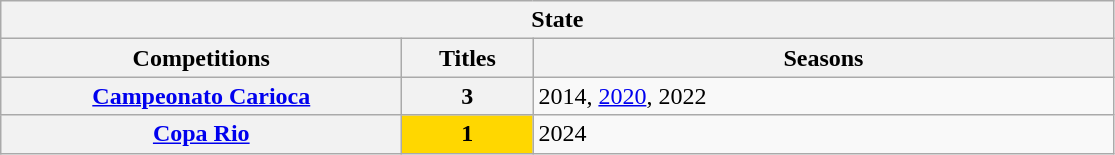<table class="wikitable">
<tr>
<th colspan="3">State</th>
</tr>
<tr>
<th style="width:260px">Competitions</th>
<th style="width:80px">Titles</th>
<th style="width:380px">Seasons</th>
</tr>
<tr>
<th style="text-align:center"><a href='#'>Campeonato Carioca</a></th>
<th style="text-align:center"><strong>3</strong></th>
<td align="left">2014, <a href='#'>2020</a>, 2022</td>
</tr>
<tr>
<th style="text-align:center"><a href='#'>Copa Rio</a></th>
<td bgcolor="gold" style="text-align:center"><strong>1</strong></td>
<td align="left">2024</td>
</tr>
</table>
